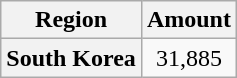<table class="wikitable plainrowheaders">
<tr>
<th scope="col">Region</th>
<th scope="col">Amount</th>
</tr>
<tr>
<th scope="row">South Korea</th>
<td align="center">31,885</td>
</tr>
</table>
